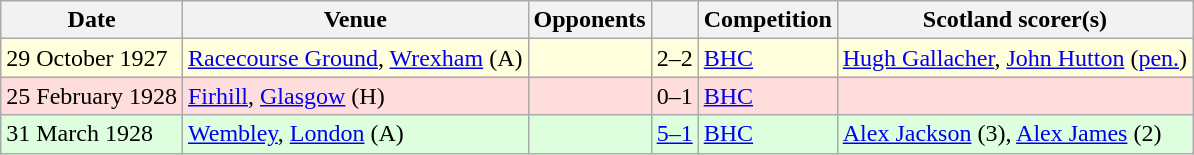<table class="wikitable">
<tr>
<th>Date</th>
<th>Venue</th>
<th>Opponents</th>
<th></th>
<th>Competition</th>
<th>Scotland scorer(s)</th>
</tr>
<tr bgcolor=#ffffdd>
<td>29 October 1927</td>
<td><a href='#'>Racecourse Ground</a>, <a href='#'>Wrexham</a> (A)</td>
<td></td>
<td align=center>2–2</td>
<td><a href='#'>BHC</a></td>
<td><a href='#'>Hugh Gallacher</a>, <a href='#'>John Hutton</a> (<a href='#'>pen.</a>)</td>
</tr>
<tr bgcolor=#ffdddd>
<td>25 February 1928</td>
<td><a href='#'>Firhill</a>, <a href='#'>Glasgow</a> (H)</td>
<td></td>
<td align=center>0–1</td>
<td><a href='#'>BHC</a></td>
<td></td>
</tr>
<tr bgcolor=#ddffdd>
<td>31 March 1928</td>
<td><a href='#'>Wembley</a>, <a href='#'>London</a> (A)</td>
<td></td>
<td align=center><a href='#'>5–1</a></td>
<td><a href='#'>BHC</a></td>
<td><a href='#'>Alex Jackson</a> (3), <a href='#'>Alex James</a> (2)</td>
</tr>
</table>
